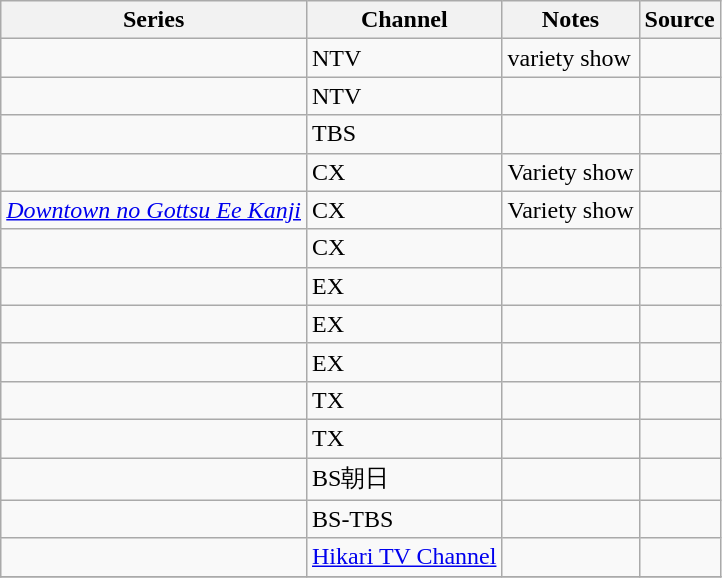<table class="wikitable sortable plainrowheaders">
<tr>
<th>Series</th>
<th>Channel</th>
<th class="unsortable">Notes</th>
<th class="unsortable">Source</th>
</tr>
<tr>
<td></td>
<td>NTV</td>
<td>variety show</td>
<td></td>
</tr>
<tr>
<td></td>
<td>NTV</td>
<td></td>
<td></td>
</tr>
<tr>
<td></td>
<td>TBS</td>
<td></td>
<td></td>
</tr>
<tr>
<td></td>
<td>CX</td>
<td>Variety show</td>
<td></td>
</tr>
<tr>
<td><em><a href='#'>Downtown no Gottsu Ee Kanji</a></em></td>
<td>CX</td>
<td>Variety show</td>
<td></td>
</tr>
<tr>
<td></td>
<td>CX</td>
<td></td>
<td></td>
</tr>
<tr>
<td></td>
<td>EX</td>
<td></td>
<td></td>
</tr>
<tr>
<td></td>
<td>EX</td>
<td></td>
<td></td>
</tr>
<tr>
<td></td>
<td>EX</td>
<td></td>
<td></td>
</tr>
<tr>
<td></td>
<td>TX</td>
<td></td>
<td></td>
</tr>
<tr>
<td></td>
<td>TX</td>
<td></td>
<td></td>
</tr>
<tr>
<td></td>
<td>BS朝日</td>
<td></td>
<td></td>
</tr>
<tr>
<td></td>
<td>BS-TBS</td>
<td></td>
<td></td>
</tr>
<tr>
<td></td>
<td><a href='#'>Hikari TV Channel</a></td>
<td></td>
<td></td>
</tr>
<tr>
</tr>
</table>
